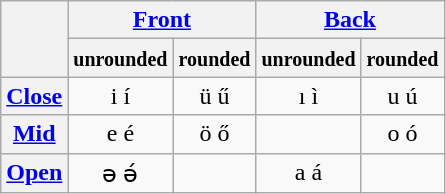<table class="wikitable" border="1">
<tr align="center" cellpadding="4">
<th rowspan=2></th>
<th colspan=2><a href='#'>Front</a></th>
<th colspan="2"><a href='#'>Back</a></th>
</tr>
<tr align="center">
<th><small>unrounded</small></th>
<th><small>rounded</small></th>
<th><small>unrounded</small></th>
<th><small>rounded</small></th>
</tr>
<tr align="center">
<th><a href='#'>Close</a></th>
<td>i  í </td>
<td>ü  ű </td>
<td>ı  ì </td>
<td>u  ú </td>
</tr>
<tr align="center">
<th><a href='#'>Mid</a></th>
<td>e  é </td>
<td>ö  ő </td>
<td></td>
<td>o  ó </td>
</tr>
<tr align="center">
<th><a href='#'>Open</a></th>
<td>ə  ə́ </td>
<td></td>
<td>a  á </td>
<td></td>
</tr>
</table>
